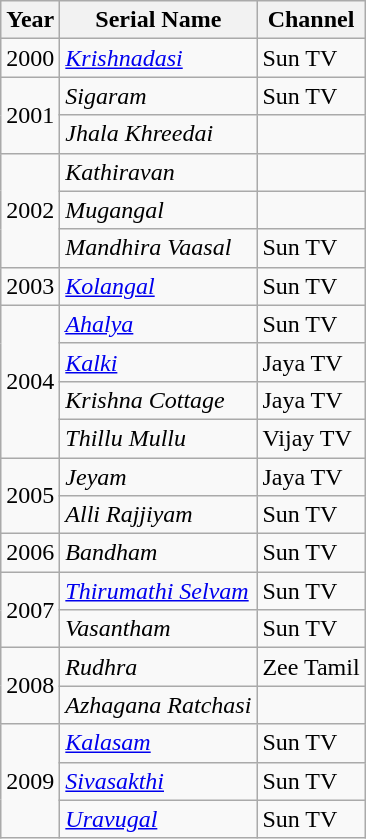<table class="wikitable" style="text-align: left; width: auto;">
<tr>
<th>Year</th>
<th>Serial Name</th>
<th>Channel</th>
</tr>
<tr>
<td>2000</td>
<td><a href='#'><em>Krishnadasi</em></a></td>
<td>Sun TV</td>
</tr>
<tr>
<td rowspan="2">2001</td>
<td><em>Sigaram</em></td>
<td>Sun TV</td>
</tr>
<tr>
<td><em>Jhala Khreedai</em></td>
<td></td>
</tr>
<tr>
<td rowspan="3">2002</td>
<td><em>Kathiravan</em></td>
<td></td>
</tr>
<tr>
<td><em>Mugangal</em></td>
<td></td>
</tr>
<tr>
<td><em>Mandhira Vaasal</em></td>
<td>Sun TV</td>
</tr>
<tr>
<td>2003</td>
<td><a href='#'><em>Kolangal</em></a></td>
<td>Sun TV</td>
</tr>
<tr>
<td rowspan="4">2004</td>
<td><a href='#'><em>Ahalya</em></a></td>
<td>Sun TV</td>
</tr>
<tr>
<td><a href='#'><em>Kalki</em></a></td>
<td>Jaya TV</td>
</tr>
<tr>
<td><em>Krishna Cottage</em></td>
<td>Jaya TV</td>
</tr>
<tr>
<td><em>Thillu Mullu</em></td>
<td>Vijay TV</td>
</tr>
<tr>
<td rowspan="2">2005</td>
<td><em>Jeyam</em></td>
<td>Jaya TV</td>
</tr>
<tr>
<td><em>Alli Rajjiyam</em></td>
<td>Sun TV</td>
</tr>
<tr>
<td>2006</td>
<td><em>Bandham</em></td>
<td>Sun TV</td>
</tr>
<tr>
<td rowspan="2">2007</td>
<td><em><a href='#'>Thirumathi Selvam</a></em></td>
<td>Sun TV</td>
</tr>
<tr>
<td><em>Vasantham</em></td>
<td>Sun TV</td>
</tr>
<tr>
<td rowspan="2">2008</td>
<td><em>Rudhra</em></td>
<td>Zee Tamil</td>
</tr>
<tr>
<td><em>Azhagana Ratchasi</em></td>
<td></td>
</tr>
<tr>
<td rowspan="3">2009</td>
<td><em><a href='#'>Kalasam</a></em></td>
<td>Sun TV</td>
</tr>
<tr>
<td><em><a href='#'>Sivasakthi</a></em></td>
<td>Sun TV</td>
</tr>
<tr>
<td><em><a href='#'>Uravugal</a></em></td>
<td>Sun TV</td>
</tr>
</table>
